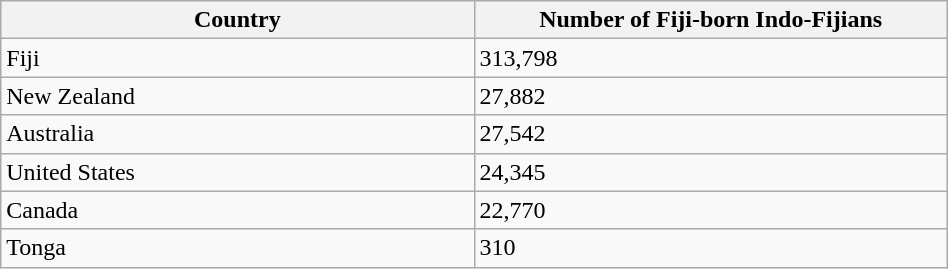<table class="wikitable" width="50%" align="center">
<tr>
<th width="30%">Country</th>
<th width="30%">Number of Fiji-born Indo-Fijians</th>
</tr>
<tr>
<td>Fiji</td>
<td>313,798</td>
</tr>
<tr>
<td>New Zealand</td>
<td>27,882</td>
</tr>
<tr>
<td>Australia</td>
<td>27,542</td>
</tr>
<tr>
<td>United States</td>
<td>24,345</td>
</tr>
<tr>
<td>Canada</td>
<td>22,770</td>
</tr>
<tr>
<td>Tonga</td>
<td>310</td>
</tr>
</table>
